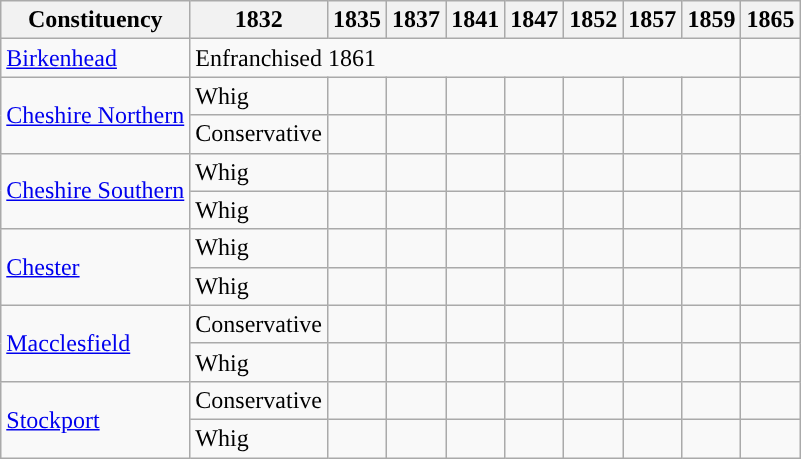<table class=wikitable sortable>
<tr>
<th>Constituency</th>
<th>1832</th>
<th>1835</th>
<th>1837</th>
<th>1841</th>
<th>1847</th>
<th>1852</th>
<th>1857</th>
<th>1859</th>
<th>1865</th>
</tr>
<tr>
<td><a href='#'>Birkenhead</a></td>
<td colspan=8>Enfranchised 1861</td>
<td></td>
</tr>
<tr>
<td rowspan=2><a href='#'>Cheshire Northern</a></td>
<td bgcolor=>Whig</td>
<td></td>
<td></td>
<td></td>
<td></td>
<td></td>
<td></td>
<td></td>
<td></td>
</tr>
<tr>
<td bgcolor=>Conservative</td>
<td></td>
<td></td>
<td></td>
<td></td>
<td></td>
<td></td>
<td></td>
<td></td>
</tr>
<tr>
<td rowspan=2><a href='#'>Cheshire Southern</a></td>
<td bgcolor=>Whig</td>
<td></td>
<td></td>
<td></td>
<td></td>
<td></td>
<td></td>
<td></td>
<td></td>
</tr>
<tr>
<td bgcolor=>Whig</td>
<td></td>
<td></td>
<td></td>
<td></td>
<td></td>
<td></td>
<td></td>
<td></td>
</tr>
<tr>
<td rowspan="2"><a href='#'>Chester</a></td>
<td>Whig</td>
<td></td>
<td></td>
<td></td>
<td></td>
<td></td>
<td></td>
<td></td>
<td></td>
</tr>
<tr>
<td>Whig</td>
<td></td>
<td></td>
<td></td>
<td></td>
<td></td>
<td></td>
<td></td>
<td></td>
</tr>
<tr>
<td rowspan="2"><a href='#'>Macclesfield</a></td>
<td>Conservative</td>
<td></td>
<td></td>
<td></td>
<td></td>
<td></td>
<td></td>
<td></td>
<td></td>
</tr>
<tr>
<td>Whig</td>
<td></td>
<td></td>
<td></td>
<td></td>
<td></td>
<td></td>
<td></td>
<td></td>
</tr>
<tr>
<td rowspan="2"><a href='#'>Stockport</a></td>
<td>Conservative</td>
<td></td>
<td></td>
<td></td>
<td></td>
<td></td>
<td></td>
<td></td>
<td></td>
</tr>
<tr>
<td>Whig</td>
<td></td>
<td></td>
<td></td>
<td></td>
<td></td>
<td></td>
<td></td>
<td></td>
</tr>
</table>
